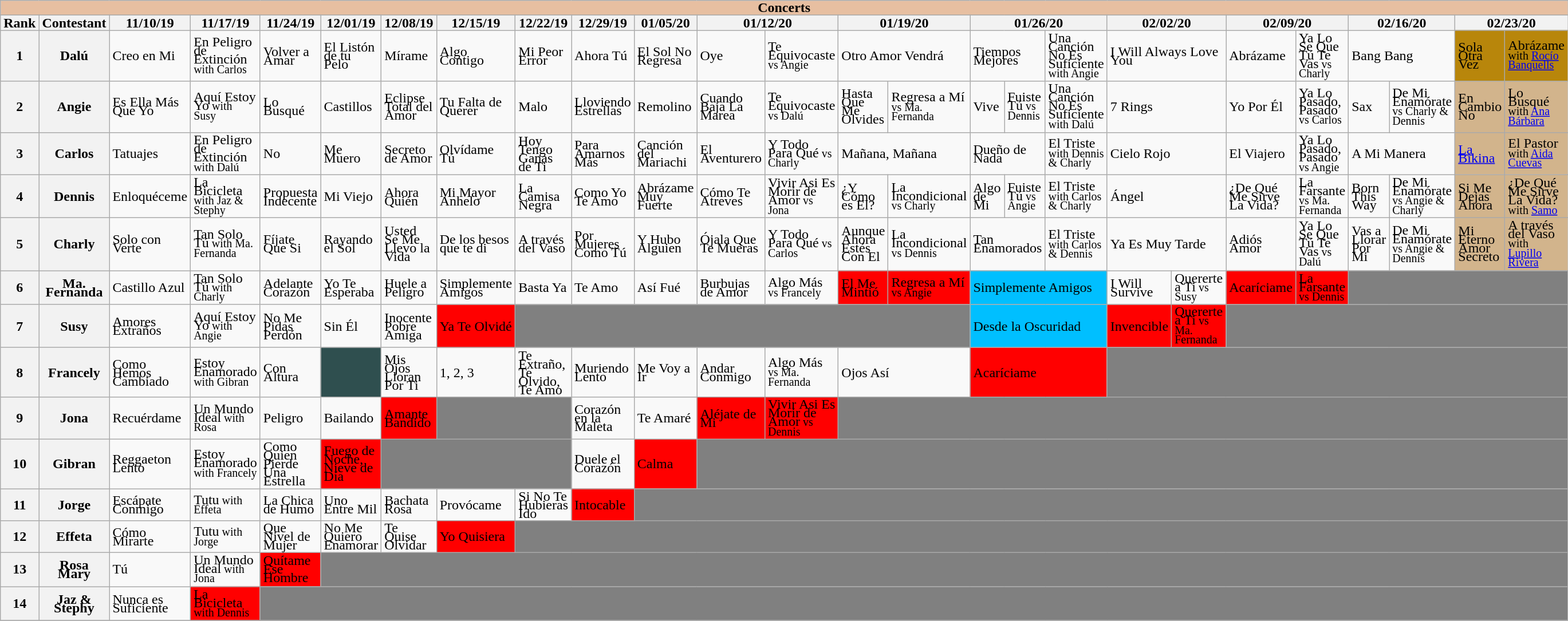<table class="wikitable collapsible collapsed" style="text-align:left; line-height:10px; line-width:12px;">
<tr>
<th colspan="26" style="background:#E7BFA1; color:Black;">Concerts</th>
</tr>
<tr>
<th>Rank</th>
<th>Contestant</th>
<th>11/10/19</th>
<th>11/17/19</th>
<th>11/24/19</th>
<th>12/01/19</th>
<th>12/08/19</th>
<th>12/15/19</th>
<th>12/22/19</th>
<th>12/29/19</th>
<th>01/05/20</th>
<th colspan="2">01/12/20</th>
<th colspan="2">01/19/20</th>
<th colspan="3">01/26/20</th>
<th colspan="2">02/02/20</th>
<th colspan="2">02/09/20</th>
<th colspan="2">02/16/20</th>
<th colspan="2">02/23/20</th>
</tr>
<tr>
<th>1</th>
<th>Dalú</th>
<td>Creo en Mi</td>
<td>En Peligro de Extinción<small> with Carlos</small></td>
<td>Volver a Amar</td>
<td>El Listón de tu Pelo</td>
<td>Mírame</td>
<td>Algo Contigo</td>
<td>Mi Peor Error</td>
<td>Ahora Tú</td>
<td>El Sol No Regresa</td>
<td>Oye</td>
<td>Te Equivocaste<small> vs Angie</small></td>
<td colspan="2">Otro Amor Vendrá</td>
<td colspan="2">Tiempos Mejores</td>
<td>Una Canción No Es Suficiente<small> with Angie</small></td>
<td colspan="2">I Will Always Love You</td>
<td>Abrázame</td>
<td>Ya Lo Se Que Tú Te Vas<small> vs Charly</small></td>
<td colspan="2">Bang Bang</td>
<td style="background:DarkGoldenrod;">Sola Otra Vez</td>
<td style="background:DarkGoldenrod;">Abrázame<small> with <a href='#'>Rocío Banquells</a></small></td>
</tr>
<tr>
<th>2</th>
<th>Angie</th>
<td>Es Ella Más Que Yo</td>
<td>Aquí Estoy Yo<small> with Susy</small></td>
<td>Lo Busqué</td>
<td>Castillos</td>
<td>Eclipse Total del Amor</td>
<td>Tu Falta de Querer</td>
<td>Malo</td>
<td>Lloviendo Estrellas</td>
<td>Remolino</td>
<td>Cuando Baja La Marea</td>
<td>Te Equivocaste<small> vs Dalú</small></td>
<td>Hasta Que Me Olvides</td>
<td>Regresa a Mí<small> vs Ma. Fernanda</small></td>
<td>Vive</td>
<td>Fuiste Tú<small> vs Dennis</small></td>
<td>Una Canción No Es Suficiente<small> with Dalú</small></td>
<td colspan="2">7 Rings</td>
<td>Yo Por Él</td>
<td>Ya Lo Pasado, Pasado<small> vs Carlos</small></td>
<td>Sax</td>
<td>De Mi Enamórate<small> vs Charly & Dennis</small></td>
<td style="background:Tan;">En Cambio No</td>
<td style="background:Tan;">Lo Busqué<small> with <a href='#'>Ana Bárbara</a></small></td>
</tr>
<tr>
<th>3</th>
<th>Carlos</th>
<td>Tatuajes</td>
<td>En Peligro de Extinción<small> with Dalú</small></td>
<td>No</td>
<td>Me Muero</td>
<td>Secreto de Amor</td>
<td>Olvídame Tú</td>
<td>Hoy Tengo Ganas de Ti</td>
<td>Para Amarnos Más</td>
<td>Canción del Mariachi</td>
<td>El Aventurero</td>
<td>Y Todo Para Qué<small> vs Charly</small></td>
<td colspan="2">Mañana, Mañana</td>
<td colspan="2">Dueño de Nada</td>
<td>El Triste<small> with Dennis & Charly</small></td>
<td colspan="2">Cielo Rojo</td>
<td>El Viajero</td>
<td>Ya Lo Pasado, Pasado<small> vs Angie</small></td>
<td colspan="2">A Mi Manera</td>
<td style="background:Tan;"><a href='#'>La Bikina</a></td>
<td style="background:Tan;">El Pastor<small> with <a href='#'>Aida Cuevas</a></small></td>
</tr>
<tr>
<th>4</th>
<th>Dennis</th>
<td>Enloquéceme</td>
<td>La Bicicleta<small> with Jaz & Stephy</small></td>
<td>Propuesta Indecente</td>
<td>Mi Viejo</td>
<td>Ahora Quién</td>
<td>Mi Mayor Anhelo</td>
<td>La Camisa Negra</td>
<td>Como Yo Te Amo</td>
<td>Abrázame Muy Fuerte</td>
<td>Cómo Te Atreves</td>
<td>Vivir Asi Es Morir de Amor<small> vs Jona</small></td>
<td>¿Y Cómo es El?</td>
<td>La Incondicional<small> vs Charly</small></td>
<td>Algo de Mi</td>
<td>Fuiste Tú<small> vs Angie</small></td>
<td>El Triste<small> with Carlos & Charly</small></td>
<td colspan="2">Ángel</td>
<td>¿De Qué Me Sirve La Vida?</td>
<td>La Farsante<small> vs Ma. Fernanda</small></td>
<td>Born This Way</td>
<td>De Mi Enamórate<small> vs Angie & Charly</small></td>
<td style="background:Tan;">Si Me Dejas Ahora</td>
<td style="background:Tan;">¿De Qué Me Sirve La Vida?<small> with <a href='#'>Samo</a></small></td>
</tr>
<tr>
<th>5</th>
<th>Charly</th>
<td>Solo con Verte</td>
<td>Tan Solo Tú<small> with Ma. Fernanda</small></td>
<td>Fíjate Que Si</td>
<td>Rayando el Sol</td>
<td>Usted Se Me Llevo la Vida</td>
<td>De los besos que te di</td>
<td>A través del Vaso</td>
<td>Por Mujeres Como Tú</td>
<td>Y Hubo Alguien</td>
<td>Ójala Que Te Mueras</td>
<td>Y Todo Para Qué<small> vs Carlos</small></td>
<td>Aunque Ahora Estés Con El</td>
<td>La Incondicional<small> vs Dennis</small></td>
<td colspan="2">Tan Enamorados</td>
<td>El Triste<small> with Carlos & Dennis</small></td>
<td colspan="2">Ya Es Muy Tarde</td>
<td>Adiós Amor</td>
<td>Ya Lo Se Que Tú Te Vas<small> vs Dalú</small></td>
<td>Vas a Llorar Por Mi</td>
<td>De Mi Enamórate<small> vs Angie & Dennis</small></td>
<td style="background:Tan;">Mi Eterno Amor Secreto</td>
<td style="background:Tan;">A través del Vaso<small> with <a href='#'>Lupillo Rivera</a></small></td>
</tr>
<tr>
<th>6</th>
<th>Ma. Fernanda</th>
<td>Castillo Azul</td>
<td>Tan Solo Tú<small> with Charly</small></td>
<td>Adelante Corazón</td>
<td>Yo Te Esperaba</td>
<td>Huele a Peligro</td>
<td>Simplemente Amigos</td>
<td>Basta Ya</td>
<td>Te Amo</td>
<td>Así Fué</td>
<td>Burbujas de Amor</td>
<td>Algo Más<small> vs Francely</small></td>
<td style="background:red;">El Me Mintió</td>
<td style="background:red;">Regresa a Mí<small> vs Angie</small></td>
<td style="background:DeepSkyBlue;" colspan="3">Simplemente Amigos</td>
<td>I Will Survive</td>
<td>Quererte a Ti<small> vs Susy</small></td>
<td style="background:red;">Acaríciame</td>
<td style="background:red;">La Farsante<small> vs Dennis</small></td>
<td style="background:gray;" colspan="4"></td>
</tr>
<tr>
<th>7</th>
<th>Susy</th>
<td>Amores Extraños</td>
<td>Aquí Estoy Yo<small> with Angie</small></td>
<td>No Me Pidas Perdón</td>
<td>Sin Él</td>
<td>Inocente Pobre Amiga</td>
<td style="background:red;">Ya Te Olvidé</td>
<td style="background:gray;" colspan="7"></td>
<td style="background:DeepSkyBlue;" colspan="3">Desde la Oscuridad</td>
<td style="background:red;">Invencible</td>
<td style="background:red;">Quererte a Ti<small> vs Ma. Fernanda</small></td>
<td style="background:gray;" colspan="6"></td>
</tr>
<tr>
<th>8</th>
<th>Francely</th>
<td>Como Hemos Cambiado</td>
<td>Estoy Enamorado<small> with Gibran</small></td>
<td>Con Altura</td>
<td style="background:DarkSlategrey;"></td>
<td>Mis Ojos Lloran Por Ti</td>
<td>1, 2, 3</td>
<td>Te Extraño, Te Olvido, Te Amo</td>
<td>Muriendo Lento</td>
<td>Me Voy a Ir</td>
<td>Andar Conmigo</td>
<td>Algo Más<small> vs Ma. Fernanda</small></td>
<td colspan="2">Ojos Así</td>
<td style="background:red;" colspan="3">Acaríciame</td>
<td style="background:gray;" colspan="8"></td>
</tr>
<tr>
<th>9</th>
<th>Jona</th>
<td>Recuérdame</td>
<td>Un Mundo Ideal<small> with Rosa</small></td>
<td>Peligro</td>
<td>Bailando</td>
<td style="background:red;">Amante Bandido</td>
<td style="background:gray;" colspan="2"></td>
<td>Corazón en la Maleta</td>
<td>Te Amaré</td>
<td style="background:red;">Aléjate de Mi</td>
<td style="background:red;">Vivir Asi Es Morir de Amor<small> vs Dennis</small></td>
<td style="background:gray;" colspan="13"></td>
</tr>
<tr>
<th>10</th>
<th>Gibran</th>
<td>Reggaeton Lento</td>
<td>Estoy Enamorado<small> with Francely</small></td>
<td>Como Quien Pierde Una Estrella</td>
<td style="background:red;">Fuego de Noche, Nieve de Día</td>
<td style="background:gray;" colspan="3"></td>
<td>Duele el Corazón</td>
<td style="background:red;">Calma</td>
<td style="background:gray;" colspan="15"></td>
</tr>
<tr>
<th>11</th>
<th>Jorge</th>
<td>Escápate Conmigo</td>
<td>Tutu<small> with Effeta</small></td>
<td>La Chica de Humo</td>
<td>Uno Entre Mil</td>
<td>Bachata Rosa</td>
<td>Provócame</td>
<td>Si No Te Hubieras Ido</td>
<td style="background:red;">Intocable</td>
<td style="background:gray;" colspan="16"></td>
</tr>
<tr>
<th>12</th>
<th>Effeta</th>
<td>Cómo Mirarte</td>
<td>Tutu<small> with Jorge</small></td>
<td>Que Nivel de Mujer</td>
<td>No Me Quiero Enamorar</td>
<td>Te Quise Olvidar</td>
<td style="background:red;">Yo Quisiera</td>
<td style="background:gray;" colspan="18"></td>
</tr>
<tr>
<th>13</th>
<th>Rosa Mary</th>
<td>Tú</td>
<td>Un Mundo Ideal<small> with Jona</small></td>
<td style="background:red;">Quítame Ese Hombre</td>
<td style="background:gray;" colspan="21"></td>
</tr>
<tr>
<th>14</th>
<th>Jaz & Stephy</th>
<td>Nunca es Suficiente</td>
<td style="background:red;">La Bicicleta<small> with Dennis</small></td>
<td style="background:gray;" colspan="22"></td>
</tr>
<tr>
</tr>
</table>
